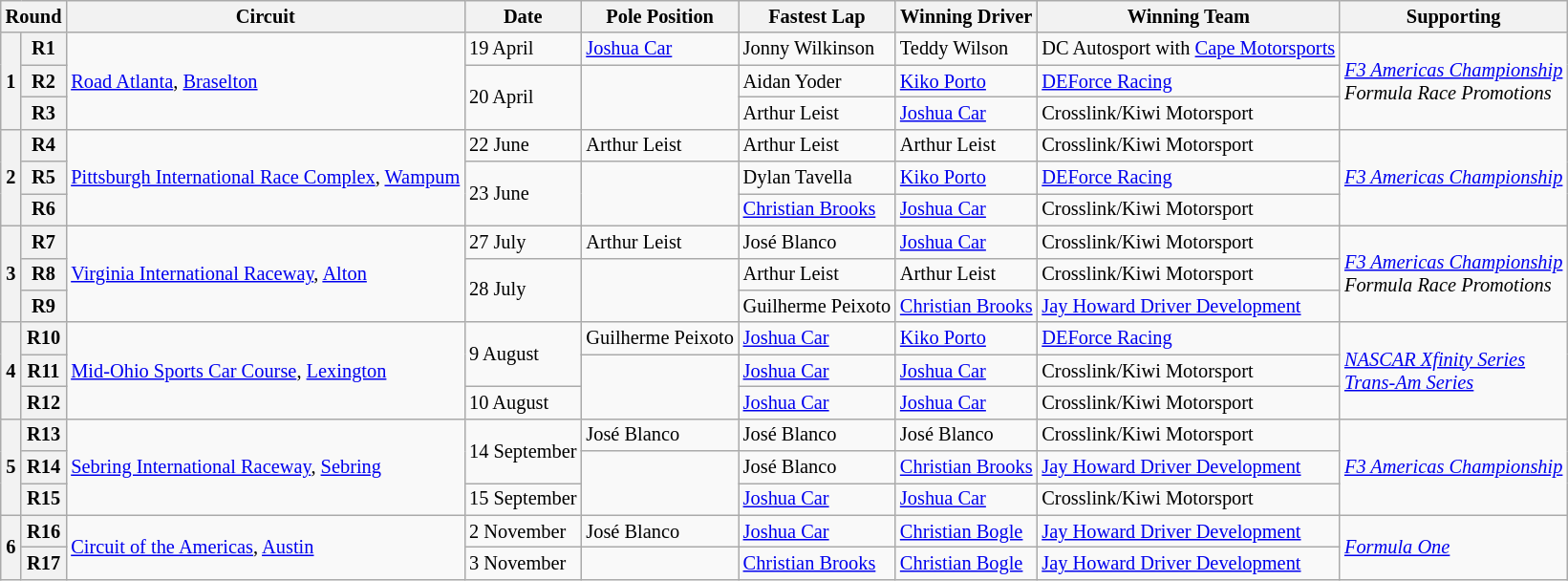<table class="wikitable" style="font-size:85%;">
<tr>
<th colspan=2>Round</th>
<th>Circuit</th>
<th>Date</th>
<th>Pole Position</th>
<th>Fastest Lap</th>
<th>Winning Driver</th>
<th>Winning Team</th>
<th>Supporting</th>
</tr>
<tr>
<th rowspan=3>1</th>
<th>R1</th>
<td rowspan=3><a href='#'>Road Atlanta</a>, <a href='#'>Braselton</a></td>
<td>19 April</td>
<td> <a href='#'>Joshua Car</a></td>
<td> Jonny Wilkinson</td>
<td> Teddy Wilson</td>
<td nowrap>DC Autosport with <a href='#'>Cape Motorsports</a></td>
<td rowspan=3><em><a href='#'>F3 Americas Championship</a></em><br><em>Formula Race Promotions</em></td>
</tr>
<tr>
<th>R2</th>
<td rowspan=2>20 April</td>
<td rowspan=2></td>
<td> Aidan Yoder</td>
<td> <a href='#'>Kiko Porto</a></td>
<td><a href='#'>DEForce Racing</a></td>
</tr>
<tr>
<th>R3</th>
<td> Arthur Leist</td>
<td> <a href='#'>Joshua Car</a></td>
<td>Crosslink/Kiwi Motorsport</td>
</tr>
<tr>
<th rowspan=3>2</th>
<th>R4</th>
<td rowspan=3 nowrap><a href='#'>Pittsburgh International Race Complex</a>, <a href='#'>Wampum</a></td>
<td>22 June</td>
<td> Arthur Leist</td>
<td> Arthur Leist</td>
<td> Arthur Leist</td>
<td>Crosslink/Kiwi Motorsport</td>
<td rowspan=3><em><a href='#'>F3 Americas Championship</a></em></td>
</tr>
<tr>
<th>R5</th>
<td rowspan=2>23 June</td>
<td rowspan=2></td>
<td> Dylan Tavella</td>
<td> <a href='#'>Kiko Porto</a></td>
<td><a href='#'>DEForce Racing</a></td>
</tr>
<tr>
<th>R6</th>
<td> <a href='#'>Christian Brooks</a></td>
<td> <a href='#'>Joshua Car</a></td>
<td>Crosslink/Kiwi Motorsport</td>
</tr>
<tr>
<th rowspan=3>3</th>
<th>R7</th>
<td rowspan=3><a href='#'>Virginia International Raceway</a>, <a href='#'>Alton</a></td>
<td>27 July</td>
<td> Arthur Leist</td>
<td> José Blanco</td>
<td> <a href='#'>Joshua Car</a></td>
<td>Crosslink/Kiwi Motorsport</td>
<td rowspan=3 nowrap><em><a href='#'>F3 Americas Championship</a></em><br><em>Formula Race Promotions</em></td>
</tr>
<tr>
<th>R8</th>
<td rowspan=2>28 July</td>
<td rowspan=2></td>
<td> Arthur Leist</td>
<td> Arthur Leist</td>
<td>Crosslink/Kiwi Motorsport</td>
</tr>
<tr>
<th>R9</th>
<td nowrap> Guilherme Peixoto</td>
<td> <a href='#'>Christian Brooks</a></td>
<td><a href='#'>Jay Howard Driver Development</a></td>
</tr>
<tr>
<th rowspan=3>4</th>
<th>R10</th>
<td rowspan=3><a href='#'>Mid-Ohio Sports Car Course</a>, <a href='#'>Lexington</a></td>
<td rowspan=2>9 August</td>
<td nowrap> Guilherme Peixoto</td>
<td> <a href='#'>Joshua Car</a></td>
<td> <a href='#'>Kiko Porto</a></td>
<td><a href='#'>DEForce Racing</a></td>
<td rowspan=3 nowrap><em><a href='#'>NASCAR Xfinity Series</a></em><br><em><a href='#'>Trans-Am Series</a></em></td>
</tr>
<tr>
<th>R11</th>
<td rowspan=2></td>
<td> <a href='#'>Joshua Car</a></td>
<td> <a href='#'>Joshua Car</a></td>
<td>Crosslink/Kiwi Motorsport</td>
</tr>
<tr>
<th>R12</th>
<td>10 August</td>
<td> <a href='#'>Joshua Car</a></td>
<td> <a href='#'>Joshua Car</a></td>
<td>Crosslink/Kiwi Motorsport</td>
</tr>
<tr>
<th rowspan=3>5</th>
<th>R13</th>
<td rowspan=3><a href='#'>Sebring International Raceway</a>, <a href='#'>Sebring</a></td>
<td rowspan=2 nowrap>14 September</td>
<td> José Blanco</td>
<td> José Blanco</td>
<td> José Blanco</td>
<td>Crosslink/Kiwi Motorsport</td>
<td rowspan=3><em><a href='#'>F3 Americas Championship</a></em></td>
</tr>
<tr>
<th>R14</th>
<td rowspan=2></td>
<td> José Blanco</td>
<td> <a href='#'>Christian Brooks</a></td>
<td><a href='#'>Jay Howard Driver Development</a></td>
</tr>
<tr>
<th>R15</th>
<td>15 September</td>
<td> <a href='#'>Joshua Car</a></td>
<td> <a href='#'>Joshua Car</a></td>
<td>Crosslink/Kiwi Motorsport</td>
</tr>
<tr>
<th rowspan=2>6</th>
<th>R16</th>
<td rowspan=2><a href='#'>Circuit of the Americas</a>, <a href='#'>Austin</a></td>
<td>2 November</td>
<td> José Blanco</td>
<td> <a href='#'>Joshua Car</a></td>
<td> <a href='#'>Christian Bogle</a></td>
<td><a href='#'>Jay Howard Driver Development</a></td>
<td rowspan=2><em><a href='#'>Formula One</a></em></td>
</tr>
<tr>
<th>R17</th>
<td>3 November</td>
<td></td>
<td nowrap> <a href='#'>Christian Brooks</a></td>
<td nowrap> <a href='#'>Christian Bogle</a></td>
<td nowrap><a href='#'>Jay Howard Driver Development</a></td>
</tr>
</table>
